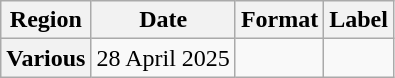<table class="wikitable plainrowheaders">
<tr>
<th scope="col">Region</th>
<th scope="col">Date</th>
<th scope="col">Format</th>
<th scope="col">Label</th>
</tr>
<tr>
<th scope="row">Various</th>
<td>28 April 2025</td>
<td></td>
<td></td>
</tr>
</table>
